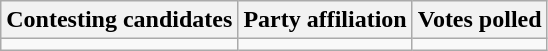<table class="wikitable sortable">
<tr>
<th>Contesting candidates</th>
<th>Party affiliation</th>
<th>Votes polled</th>
</tr>
<tr>
<td></td>
<td></td>
<td></td>
</tr>
</table>
